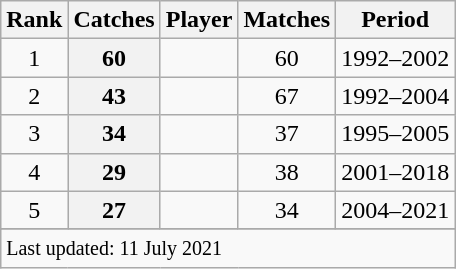<table class="wikitable plainrowheaders sortable">
<tr>
<th scope=col>Rank</th>
<th scope=col>Catches</th>
<th scope=col>Player</th>
<th scope=col>Matches</th>
<th scope=col>Period</th>
</tr>
<tr>
<td align=center>1</td>
<th scope=row style="text-align:center;">60</th>
<td></td>
<td align=center>60</td>
<td>1992–2002</td>
</tr>
<tr>
<td align=center>2</td>
<th scope=row style=text-align:center;>43</th>
<td></td>
<td align=center>67</td>
<td>1992–2004</td>
</tr>
<tr>
<td align=center>3</td>
<th scope=row style=text-align:center;>34</th>
<td></td>
<td align=center>37</td>
<td>1995–2005</td>
</tr>
<tr>
<td align=center>4</td>
<th scope=row style=text-align:center;>29</th>
<td></td>
<td align=center>38</td>
<td>2001–2018</td>
</tr>
<tr>
<td align=center>5</td>
<th scope=row style=text-align:center;>27</th>
<td></td>
<td align=center>34</td>
<td>2004–2021</td>
</tr>
<tr>
</tr>
<tr class=sortbottom>
<td colspan=5><small>Last updated: 11 July 2021</small></td>
</tr>
</table>
